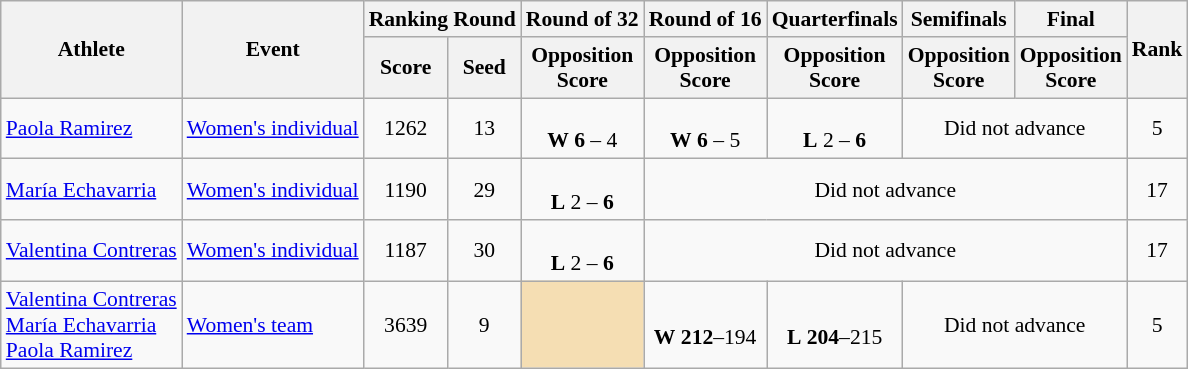<table class="wikitable" style="font-size:90%">
<tr>
<th rowspan="2">Athlete</th>
<th rowspan="2">Event</th>
<th colspan="2">Ranking Round</th>
<th>Round of 32</th>
<th>Round of 16</th>
<th>Quarterfinals</th>
<th>Semifinals</th>
<th>Final</th>
<th rowspan="2">Rank</th>
</tr>
<tr>
<th>Score</th>
<th>Seed</th>
<th>Opposition<br>Score</th>
<th>Opposition<br>Score</th>
<th>Opposition<br>Score</th>
<th>Opposition<br>Score</th>
<th>Opposition<br>Score</th>
</tr>
<tr>
<td><a href='#'>Paola Ramirez</a></td>
<td><a href='#'>Women's individual</a></td>
<td align=center>1262</td>
<td align=center>13</td>
<td align=center><br><strong>W</strong> <strong>6</strong> – 4</td>
<td align=center><br><strong>W</strong> <strong>6</strong> – 5</td>
<td align=center><br><strong>L</strong> 2 – <strong>6</strong></td>
<td align=center colspan=2>Did not advance</td>
<td align=center>5</td>
</tr>
<tr>
<td><a href='#'>María Echavarria</a></td>
<td><a href='#'>Women's individual</a></td>
<td align=center>1190</td>
<td align=center>29</td>
<td align=center><br><strong>L</strong> 2 – <strong>6</strong></td>
<td align=center colspan=4>Did not advance</td>
<td align=center>17</td>
</tr>
<tr>
<td><a href='#'>Valentina Contreras</a></td>
<td><a href='#'>Women's individual</a></td>
<td align=center>1187</td>
<td align=center>30</td>
<td align=center><br><strong>L</strong> 2 – <strong>6</strong></td>
<td align=center colspan=4>Did not advance</td>
<td align=center>17</td>
</tr>
<tr>
<td><a href='#'>Valentina Contreras</a><br><a href='#'>María Echavarria</a><br><a href='#'>Paola Ramirez</a></td>
<td><a href='#'>Women's team</a></td>
<td align=center>3639</td>
<td align=center>9</td>
<td align=center bgcolor=wheat></td>
<td align=center><br> <strong>W</strong> <strong>212</strong>–194</td>
<td align=center><br> <strong>L</strong> <strong>204</strong>–215</td>
<td align=center colspan=2>Did not advance</td>
<td align=center>5</td>
</tr>
</table>
